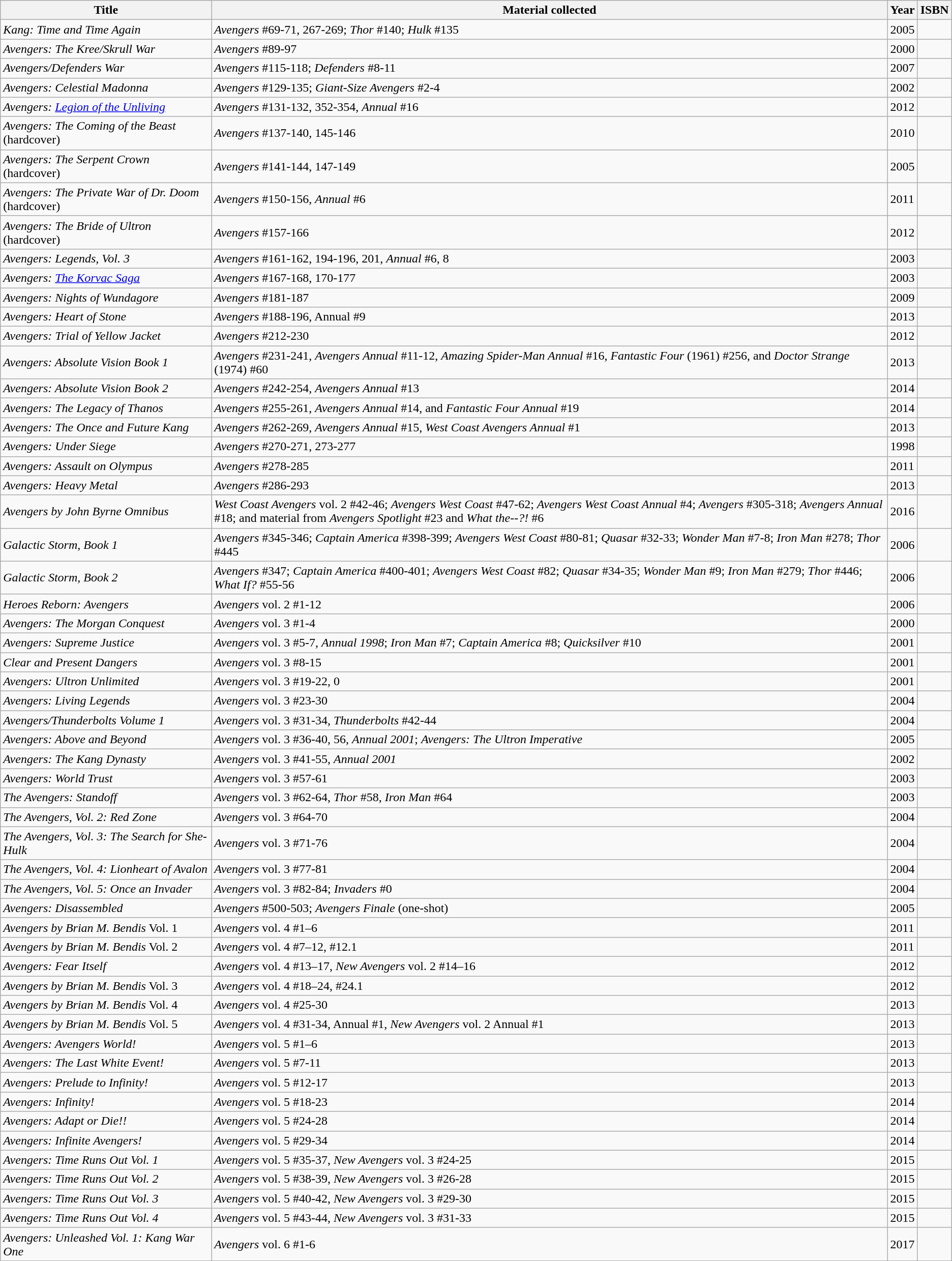<table class="wikitable sortable">
<tr>
<th>Title</th>
<th>Material collected</th>
<th>Year</th>
<th>ISBN</th>
</tr>
<tr>
<td><em>Kang: Time and Time Again</em></td>
<td><em>Avengers</em> #69-71, 267-269; <em>Thor</em> #140; <em>Hulk</em> #135</td>
<td>2005</td>
<td></td>
</tr>
<tr>
<td><em>Avengers: The Kree/Skrull War</em></td>
<td><em>Avengers</em> #89-97</td>
<td>2000</td>
<td></td>
</tr>
<tr>
<td><em>Avengers/Defenders War</em></td>
<td><em>Avengers</em> #115-118; <em>Defenders</em> #8-11</td>
<td>2007</td>
<td></td>
</tr>
<tr>
<td><em>Avengers: Celestial Madonna</em></td>
<td><em>Avengers</em> #129-135; <em>Giant-Size Avengers</em> #2-4</td>
<td>2002</td>
<td></td>
</tr>
<tr>
<td><em>Avengers: <a href='#'>Legion of the Unliving</a></em></td>
<td><em>Avengers</em> #131-132, 352-354, <em>Annual</em> #16</td>
<td>2012</td>
<td></td>
</tr>
<tr>
<td><em>Avengers: The Coming of the Beast</em> (hardcover)</td>
<td><em>Avengers</em> #137-140, 145-146</td>
<td>2010</td>
<td></td>
</tr>
<tr>
<td><em>Avengers: The Serpent Crown</em> (hardcover)</td>
<td><em>Avengers</em> #141-144, 147-149</td>
<td>2005</td>
<td></td>
</tr>
<tr>
<td><em>Avengers: The Private War of Dr. Doom</em> (hardcover)</td>
<td><em>Avengers</em> #150-156, <em>Annual</em> #6</td>
<td>2011</td>
<td></td>
</tr>
<tr>
<td><em>Avengers: The Bride of Ultron</em> (hardcover)</td>
<td><em>Avengers</em> #157-166</td>
<td>2012</td>
<td></td>
</tr>
<tr>
<td><em>Avengers: Legends, Vol. 3</em></td>
<td><em>Avengers</em> #161-162, 194-196, 201, <em>Annual</em> #6, 8</td>
<td>2003</td>
<td></td>
</tr>
<tr>
<td><em>Avengers: <a href='#'>The Korvac Saga</a></em></td>
<td><em>Avengers</em> #167-168, 170-177</td>
<td>2003</td>
<td></td>
</tr>
<tr>
<td><em>Avengers: Nights of Wundagore</em></td>
<td><em>Avengers</em> #181-187</td>
<td>2009</td>
<td></td>
</tr>
<tr>
<td><em>Avengers: Heart of Stone</em></td>
<td><em>Avengers</em> #188-196, Annual #9</td>
<td>2013</td>
<td></td>
</tr>
<tr>
<td><em>Avengers: Trial of Yellow Jacket</em></td>
<td><em>Avengers</em> #212-230</td>
<td>2012</td>
<td></td>
</tr>
<tr>
<td><em>Avengers: Absolute Vision Book 1</em></td>
<td><em>Avengers</em> #231-241, <em>Avengers Annual</em> #11-12, <em>Amazing Spider-Man Annual</em> #16, <em>Fantastic Four</em> (1961) #256, and <em>Doctor Strange</em> (1974) #60</td>
<td>2013</td>
<td></td>
</tr>
<tr>
<td><em>Avengers: Absolute Vision Book 2</em></td>
<td><em>Avengers</em> #242-254, <em>Avengers Annual</em> #13</td>
<td>2014</td>
<td></td>
</tr>
<tr>
<td><em>Avengers: The Legacy of Thanos</em></td>
<td><em>Avengers</em> #255-261, <em>Avengers Annual</em> #14, and <em>Fantastic Four Annual</em> #19</td>
<td>2014</td>
<td></td>
</tr>
<tr>
<td><em>Avengers: The Once and Future Kang</em></td>
<td><em>Avengers</em> #262-269, <em>Avengers Annual</em> #15, <em>West Coast Avengers Annual</em> #1</td>
<td>2013</td>
<td></td>
</tr>
<tr>
<td><em>Avengers: Under Siege</em></td>
<td><em>Avengers</em> #270-271, 273-277</td>
<td>1998</td>
<td></td>
</tr>
<tr>
<td><em>Avengers: Assault on Olympus</em></td>
<td><em>Avengers</em> #278-285</td>
<td>2011</td>
<td></td>
</tr>
<tr>
<td><em>Avengers: Heavy Metal</em></td>
<td><em>Avengers</em> #286-293</td>
<td>2013</td>
<td></td>
</tr>
<tr>
<td><em>Avengers by John Byrne Omnibus</em></td>
<td><em>West Coast Avengers</em> vol. 2 #42-46; <em>Avengers West Coast</em> #47-62; <em>Avengers West Coast Annual</em> #4; <em>Avengers</em> #305-318; <em>Avengers Annual</em> #18; and material from <em>Avengers Spotlight</em> #23 and <em>What the--?!</em> #6</td>
<td>2016</td>
<td></td>
</tr>
<tr>
<td><em>Galactic Storm, Book 1</em></td>
<td><em>Avengers</em> #345-346; <em>Captain America</em> #398-399; <em>Avengers West Coast</em> #80-81; <em>Quasar</em> #32-33; <em>Wonder Man</em> #7-8; <em>Iron Man</em> #278; <em>Thor</em> #445</td>
<td>2006</td>
<td></td>
</tr>
<tr>
<td><em>Galactic Storm, Book 2</em></td>
<td><em>Avengers</em> #347; <em>Captain America</em> #400-401; <em>Avengers West Coast</em> #82; <em>Quasar</em> #34-35; <em>Wonder Man</em> #9; <em>Iron Man</em> #279; <em>Thor</em> #446; <em>What If?</em> #55-56</td>
<td>2006</td>
<td></td>
</tr>
<tr>
<td><em>Heroes Reborn: Avengers</em></td>
<td><em>Avengers</em> vol. 2 #1-12</td>
<td>2006</td>
<td></td>
</tr>
<tr>
<td><em>Avengers: The Morgan Conquest</em></td>
<td><em>Avengers</em> vol. 3 #1-4</td>
<td>2000</td>
<td></td>
</tr>
<tr>
<td><em>Avengers: Supreme Justice</em></td>
<td><em>Avengers</em> vol. 3 #5-7, <em>Annual 1998</em>; <em>Iron Man</em> #7; <em>Captain America</em> #8; <em>Quicksilver</em> #10</td>
<td>2001</td>
<td></td>
</tr>
<tr>
<td><em>Clear and Present Dangers</em></td>
<td><em>Avengers</em> vol. 3 #8-15</td>
<td>2001</td>
<td></td>
</tr>
<tr>
<td><em>Avengers: Ultron Unlimited</em></td>
<td><em>Avengers</em> vol. 3 #19-22, 0</td>
<td>2001</td>
<td></td>
</tr>
<tr>
<td><em>Avengers: Living Legends</em></td>
<td><em>Avengers</em> vol. 3 #23-30</td>
<td>2004</td>
<td></td>
</tr>
<tr>
<td><em>Avengers/Thunderbolts Volume 1</em></td>
<td><em>Avengers</em> vol. 3 #31-34, <em>Thunderbolts</em> #42-44</td>
<td>2004</td>
<td></td>
</tr>
<tr>
<td><em>Avengers: Above and Beyond</em></td>
<td><em>Avengers</em> vol. 3 #36-40, 56, <em>Annual 2001</em>; <em>Avengers: The Ultron Imperative</em></td>
<td>2005</td>
<td></td>
</tr>
<tr>
<td><em>Avengers: The Kang Dynasty</em></td>
<td><em>Avengers</em> vol. 3 #41-55, <em>Annual 2001</em></td>
<td>2002</td>
<td></td>
</tr>
<tr>
<td><em>Avengers: World Trust</em></td>
<td><em>Avengers</em> vol. 3 #57-61</td>
<td>2003</td>
<td></td>
</tr>
<tr>
<td><em>The Avengers: Standoff</em></td>
<td><em>Avengers</em> vol. 3 #62-64, <em>Thor</em> #58, <em>Iron Man</em> #64</td>
<td>2003</td>
<td></td>
</tr>
<tr>
<td><em>The Avengers, Vol. 2: Red Zone</em></td>
<td><em>Avengers</em> vol. 3 #64-70</td>
<td>2004</td>
<td></td>
</tr>
<tr>
<td><em>The Avengers, Vol. 3: The Search for She-Hulk</em></td>
<td><em>Avengers</em> vol. 3 #71-76</td>
<td>2004</td>
<td></td>
</tr>
<tr>
<td><em>The Avengers, Vol. 4: Lionheart of Avalon</em></td>
<td><em>Avengers</em> vol. 3 #77-81</td>
<td>2004</td>
<td></td>
</tr>
<tr>
<td><em>The Avengers, Vol. 5: Once an Invader</em></td>
<td><em>Avengers</em> vol. 3 #82-84; <em>Invaders</em> #0</td>
<td>2004</td>
<td></td>
</tr>
<tr>
<td><em>Avengers: Disassembled</em></td>
<td><em>Avengers</em> #500-503; <em>Avengers Finale</em> (one-shot)</td>
<td>2005</td>
<td></td>
</tr>
<tr>
<td><em>Avengers by Brian M. Bendis</em> Vol. 1</td>
<td><em>Avengers</em> vol. 4 #1–6</td>
<td>2011</td>
<td></td>
</tr>
<tr>
<td><em>Avengers by Brian M. Bendis</em> Vol. 2</td>
<td><em>Avengers</em> vol. 4 #7–12, #12.1</td>
<td>2011</td>
<td></td>
</tr>
<tr>
<td><em>Avengers: Fear Itself</em></td>
<td><em>Avengers</em> vol. 4 #13–17, <em>New Avengers</em> vol. 2 #14–16</td>
<td>2012</td>
<td></td>
</tr>
<tr>
<td><em>Avengers by Brian M. Bendis</em> Vol. 3</td>
<td><em>Avengers</em> vol. 4 #18–24, #24.1</td>
<td>2012</td>
<td></td>
</tr>
<tr>
<td><em>Avengers by Brian M. Bendis</em> Vol. 4</td>
<td><em>Avengers</em> vol. 4 #25-30</td>
<td>2013</td>
<td></td>
</tr>
<tr>
<td><em>Avengers by Brian M. Bendis</em> Vol. 5</td>
<td><em>Avengers</em> vol. 4 #31-34, Annual #1, <em>New Avengers</em> vol. 2 Annual #1</td>
<td>2013</td>
<td></td>
</tr>
<tr>
<td><em>Avengers: Avengers World!</em></td>
<td><em>Avengers</em> vol. 5 #1–6</td>
<td>2013</td>
<td></td>
</tr>
<tr>
<td><em>Avengers: The Last White Event!</em></td>
<td><em>Avengers</em> vol. 5 #7-11</td>
<td>2013</td>
<td></td>
</tr>
<tr>
<td><em>Avengers: Prelude to Infinity!</em></td>
<td><em>Avengers</em> vol. 5 #12-17</td>
<td>2013</td>
<td></td>
</tr>
<tr>
<td><em>Avengers: Infinity!</em></td>
<td><em>Avengers</em> vol. 5 #18-23</td>
<td>2014</td>
<td></td>
</tr>
<tr>
<td><em>Avengers: Adapt or Die!!</em></td>
<td><em>Avengers</em> vol. 5 #24-28</td>
<td>2014</td>
<td></td>
</tr>
<tr>
<td><em>Avengers: Infinite Avengers!</em></td>
<td><em>Avengers</em> vol. 5 #29-34</td>
<td>2014</td>
<td></td>
</tr>
<tr>
<td><em>Avengers: Time Runs Out Vol. 1</em></td>
<td><em>Avengers</em> vol. 5 #35-37, <em>New Avengers</em> vol. 3 #24-25</td>
<td>2015</td>
<td></td>
</tr>
<tr>
<td><em>Avengers: Time Runs Out Vol. 2</em></td>
<td><em>Avengers</em> vol. 5 #38-39, <em>New Avengers</em> vol. 3 #26-28</td>
<td>2015</td>
<td></td>
</tr>
<tr>
<td><em>Avengers: Time Runs Out Vol. 3</em></td>
<td><em>Avengers</em> vol. 5 #40-42, <em>New Avengers</em> vol. 3 #29-30</td>
<td>2015</td>
<td></td>
</tr>
<tr>
<td><em>Avengers: Time Runs Out Vol. 4</em></td>
<td><em>Avengers</em> vol. 5 #43-44, <em>New Avengers</em> vol. 3 #31-33</td>
<td>2015</td>
<td></td>
</tr>
<tr>
<td><em>Avengers: Unleashed Vol. 1: Kang War One</em></td>
<td><em>Avengers</em> vol. 6 #1-6</td>
<td>2017</td>
<td></td>
</tr>
</table>
